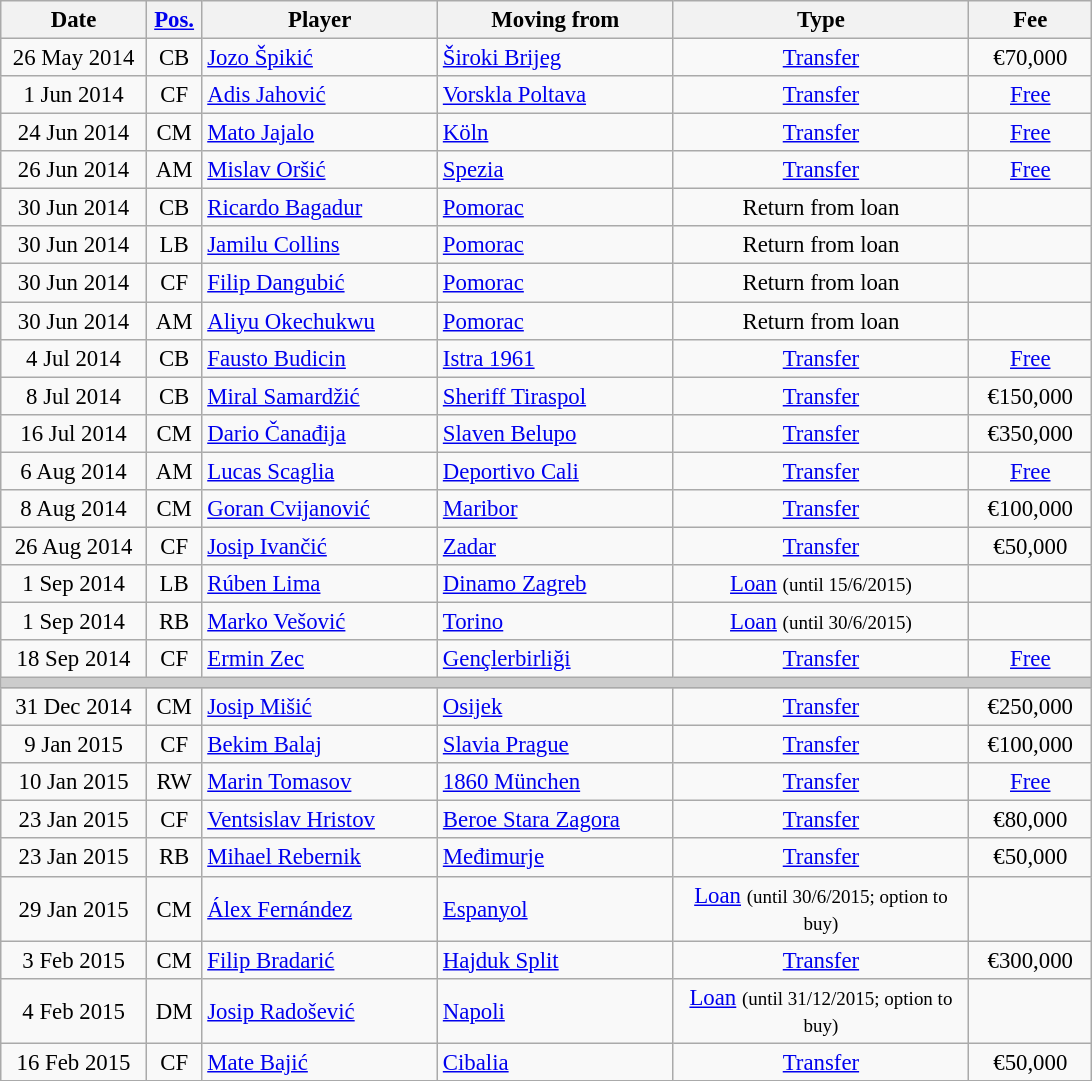<table class="wikitable" style="font-size: 95%; text-align: center;">
<tr>
<th width=90>Date</th>
<th width=30><a href='#'>Pos.</a></th>
<th width=150>Player</th>
<th width=150>Moving from</th>
<th width=190>Type</th>
<th width=75>Fee</th>
</tr>
<tr>
<td>26 May 2014</td>
<td>CB</td>
<td style="text-align:left;"> <a href='#'>Jozo Špikić</a></td>
<td style="text-align:left;"> <a href='#'>Široki Brijeg</a></td>
<td><a href='#'>Transfer</a></td>
<td>€70,000</td>
</tr>
<tr>
<td>1 Jun 2014</td>
<td>CF</td>
<td style="text-align:left;"> <a href='#'>Adis Jahović</a></td>
<td style="text-align:left;"> <a href='#'>Vorskla Poltava</a></td>
<td><a href='#'>Transfer</a></td>
<td><a href='#'>Free</a></td>
</tr>
<tr>
<td>24 Jun 2014</td>
<td>CM</td>
<td style="text-align:left;"> <a href='#'>Mato Jajalo</a></td>
<td style="text-align:left;"> <a href='#'>Köln</a></td>
<td><a href='#'>Transfer</a></td>
<td><a href='#'>Free</a></td>
</tr>
<tr>
<td>26 Jun 2014</td>
<td>AM</td>
<td style="text-align:left;"> <a href='#'>Mislav Oršić</a></td>
<td style="text-align:left;"> <a href='#'>Spezia</a></td>
<td><a href='#'>Transfer</a></td>
<td><a href='#'>Free</a></td>
</tr>
<tr>
<td>30 Jun 2014</td>
<td>CB</td>
<td style="text-align:left;"> <a href='#'>Ricardo Bagadur</a></td>
<td style="text-align:left;"> <a href='#'>Pomorac</a></td>
<td>Return from loan</td>
<td></td>
</tr>
<tr>
<td>30 Jun 2014</td>
<td>LB</td>
<td style="text-align:left;"> <a href='#'>Jamilu Collins</a></td>
<td style="text-align:left;"> <a href='#'>Pomorac</a></td>
<td>Return from loan</td>
<td></td>
</tr>
<tr>
<td>30 Jun 2014</td>
<td>CF</td>
<td style="text-align:left;"> <a href='#'>Filip Dangubić</a></td>
<td style="text-align:left;"> <a href='#'>Pomorac</a></td>
<td>Return from loan</td>
<td></td>
</tr>
<tr>
<td>30 Jun 2014</td>
<td>AM</td>
<td style="text-align:left;"> <a href='#'>Aliyu Okechukwu</a></td>
<td style="text-align:left;"> <a href='#'>Pomorac</a></td>
<td>Return from loan</td>
<td></td>
</tr>
<tr>
<td>4 Jul 2014</td>
<td>CB</td>
<td style="text-align:left;"> <a href='#'>Fausto Budicin</a></td>
<td style="text-align:left;"> <a href='#'>Istra 1961</a></td>
<td><a href='#'>Transfer</a></td>
<td><a href='#'>Free</a></td>
</tr>
<tr>
<td>8 Jul 2014</td>
<td>CB</td>
<td style="text-align:left;"> <a href='#'>Miral Samardžić</a></td>
<td style="text-align:left;"> <a href='#'>Sheriff Tiraspol</a></td>
<td><a href='#'>Transfer</a></td>
<td>€150,000</td>
</tr>
<tr>
<td>16 Jul 2014</td>
<td>CM</td>
<td style="text-align:left;"> <a href='#'>Dario Čanađija</a></td>
<td style="text-align:left;"> <a href='#'>Slaven Belupo</a></td>
<td><a href='#'>Transfer</a></td>
<td>€350,000</td>
</tr>
<tr>
<td>6 Aug 2014</td>
<td>AM</td>
<td style="text-align:left;"> <a href='#'>Lucas Scaglia</a></td>
<td style="text-align:left;"> <a href='#'>Deportivo Cali</a></td>
<td><a href='#'>Transfer</a></td>
<td><a href='#'>Free</a></td>
</tr>
<tr>
<td>8 Aug 2014</td>
<td>CM</td>
<td style="text-align:left;"> <a href='#'>Goran Cvijanović</a></td>
<td style="text-align:left;"> <a href='#'>Maribor</a></td>
<td><a href='#'>Transfer</a></td>
<td>€100,000</td>
</tr>
<tr>
<td>26 Aug 2014</td>
<td>CF</td>
<td style="text-align:left;"> <a href='#'>Josip Ivančić</a></td>
<td style="text-align:left;"> <a href='#'>Zadar</a></td>
<td><a href='#'>Transfer</a></td>
<td>€50,000</td>
</tr>
<tr>
<td>1 Sep 2014</td>
<td>LB</td>
<td style="text-align:left;"> <a href='#'>Rúben Lima</a></td>
<td style="text-align:left;"> <a href='#'>Dinamo Zagreb</a></td>
<td><a href='#'>Loan</a> <small>(until 15/6/2015)</small></td>
<td></td>
</tr>
<tr>
<td>1 Sep 2014</td>
<td>RB</td>
<td style="text-align:left;"> <a href='#'>Marko Vešović</a></td>
<td style="text-align:left;"> <a href='#'>Torino</a></td>
<td><a href='#'>Loan</a> <small>(until 30/6/2015)</small></td>
<td></td>
</tr>
<tr>
<td>18 Sep 2014</td>
<td>CF</td>
<td style="text-align:left;"> <a href='#'>Ermin Zec</a></td>
<td style="text-align:left;"> <a href='#'>Gençlerbirliği</a></td>
<td><a href='#'>Transfer</a></td>
<td><a href='#'>Free</a></td>
</tr>
<tr style="color:#CCCCCC;background-color:#CCCCCC">
<td colspan="6"></td>
</tr>
<tr>
<td>31 Dec 2014</td>
<td>CM</td>
<td style="text-align:left;"> <a href='#'>Josip Mišić</a></td>
<td style="text-align:left;"> <a href='#'>Osijek</a></td>
<td><a href='#'>Transfer</a></td>
<td>€250,000</td>
</tr>
<tr>
<td>9 Jan 2015</td>
<td>CF</td>
<td style="text-align:left;"> <a href='#'>Bekim Balaj</a></td>
<td style="text-align:left;"> <a href='#'>Slavia Prague</a></td>
<td><a href='#'>Transfer</a></td>
<td>€100,000</td>
</tr>
<tr>
<td>10 Jan 2015</td>
<td>RW</td>
<td style="text-align:left;"> <a href='#'>Marin Tomasov</a></td>
<td style="text-align:left;"> <a href='#'>1860 München</a></td>
<td><a href='#'>Transfer</a></td>
<td><a href='#'>Free</a></td>
</tr>
<tr>
<td>23 Jan 2015</td>
<td>CF</td>
<td style="text-align:left;"> <a href='#'>Ventsislav Hristov</a></td>
<td style="text-align:left;"> <a href='#'>Beroe Stara Zagora</a></td>
<td><a href='#'>Transfer</a></td>
<td>€80,000</td>
</tr>
<tr>
<td>23 Jan 2015</td>
<td>RB</td>
<td style="text-align:left;"> <a href='#'>Mihael Rebernik</a></td>
<td style="text-align:left;"> <a href='#'>Međimurje</a></td>
<td><a href='#'>Transfer</a></td>
<td>€50,000</td>
</tr>
<tr>
<td>29 Jan 2015</td>
<td>CM</td>
<td style="text-align:left;"> <a href='#'>Álex Fernández</a></td>
<td style="text-align:left;"> <a href='#'>Espanyol</a></td>
<td><a href='#'>Loan</a> <small>(until 30/6/2015; option to buy)</small></td>
<td></td>
</tr>
<tr>
<td>3 Feb 2015</td>
<td>CM</td>
<td style="text-align:left;"> <a href='#'>Filip Bradarić</a></td>
<td style="text-align:left;"> <a href='#'>Hajduk Split</a></td>
<td><a href='#'>Transfer</a></td>
<td>€300,000</td>
</tr>
<tr>
<td>4 Feb 2015</td>
<td>DM</td>
<td style="text-align:left;"> <a href='#'>Josip Radošević</a></td>
<td style="text-align:left;"> <a href='#'>Napoli</a></td>
<td><a href='#'>Loan</a> <small>(until 31/12/2015; option to buy)</small></td>
<td></td>
</tr>
<tr>
<td>16 Feb 2015</td>
<td>CF</td>
<td style="text-align:left;"> <a href='#'>Mate Bajić</a></td>
<td style="text-align:left;"> <a href='#'>Cibalia</a></td>
<td><a href='#'>Transfer</a></td>
<td>€50,000</td>
</tr>
<tr>
</tr>
</table>
